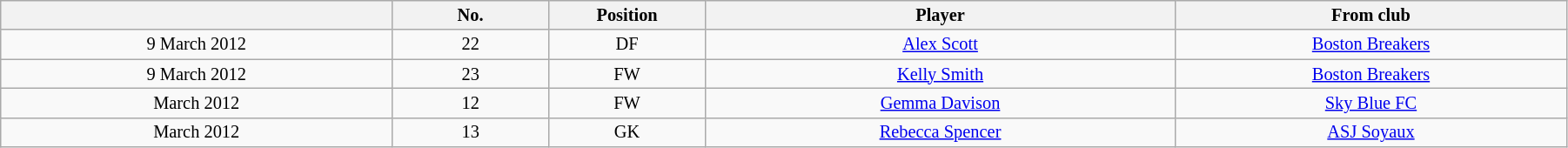<table class="wikitable sortable" style="width:95%; text-align:center; font-size:85%; text-align:center;">
<tr>
<th width="25%"></th>
<th width="10%">No.</th>
<th width="10%">Position</th>
<th>Player</th>
<th width="25%">From club</th>
</tr>
<tr>
<td>9 March 2012</td>
<td>22</td>
<td>DF</td>
<td> <a href='#'>Alex Scott</a></td>
<td> <a href='#'>Boston Breakers</a></td>
</tr>
<tr>
<td>9 March 2012</td>
<td>23</td>
<td>FW</td>
<td> <a href='#'>Kelly Smith</a></td>
<td> <a href='#'>Boston Breakers</a></td>
</tr>
<tr>
<td>March 2012</td>
<td>12</td>
<td>FW</td>
<td> <a href='#'>Gemma Davison</a></td>
<td> <a href='#'>Sky Blue FC</a></td>
</tr>
<tr>
<td>March 2012</td>
<td>13</td>
<td>GK</td>
<td><em></em> <a href='#'>Rebecca Spencer</a></td>
<td><em></em> <a href='#'>ASJ Soyaux</a></td>
</tr>
</table>
